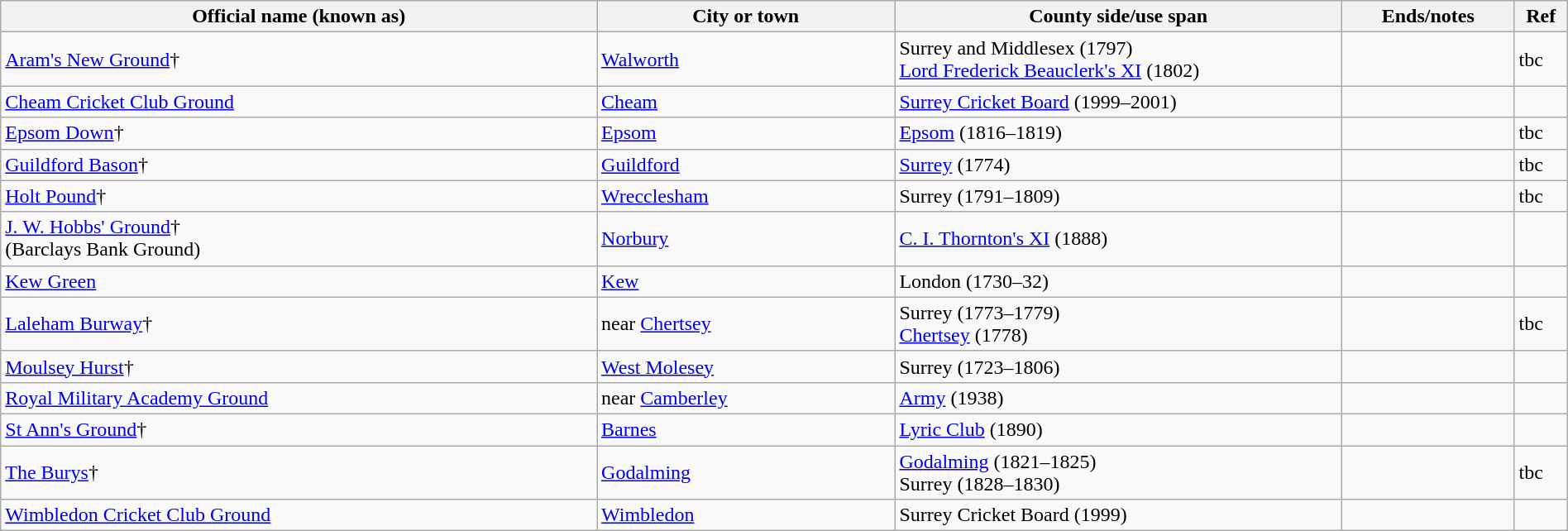<table class="wikitable" style="width:100%;">
<tr>
<th style="width:20%;">Official name (known as)</th>
<th style="width:10%;">City or town</th>
<th style="width:15%;">County side/use span</th>
<th width=5%>Ends/notes</th>
<th width=1%>Ref</th>
</tr>
<tr>
<td><a href='#'>Aram's New Ground</a>†</td>
<td><a href='#'>Walworth</a></td>
<td>Surrey and Middlesex (1797)<br><a href='#'>Lord Frederick Beauclerk's XI</a> (1802)</td>
<td></td>
<td>tbc</td>
</tr>
<tr>
<td><a href='#'>Cheam Cricket Club Ground</a></td>
<td><a href='#'>Cheam</a></td>
<td><a href='#'>Surrey Cricket Board</a> (1999–2001)</td>
<td></td>
<td></td>
</tr>
<tr>
<td><a href='#'>Epsom Down</a>†</td>
<td><a href='#'>Epsom</a></td>
<td><a href='#'>Epsom</a> (1816–1819)</td>
<td></td>
<td>tbc</td>
</tr>
<tr>
<td><a href='#'>Guildford Bason</a>†</td>
<td><a href='#'>Guildford</a></td>
<td><a href='#'>Surrey</a> (1774)</td>
<td></td>
<td>tbc</td>
</tr>
<tr>
<td><a href='#'>Holt Pound</a>†</td>
<td><a href='#'>Wrecclesham</a></td>
<td>Surrey (1791–1809)</td>
<td></td>
<td>tbc</td>
</tr>
<tr>
<td><a href='#'>J. W. Hobbs' Ground</a>†<br>(Barclays Bank Ground)</td>
<td><a href='#'>Norbury</a></td>
<td><a href='#'>C. I. Thornton's XI</a> (1888)</td>
<td></td>
<td></td>
</tr>
<tr>
<td><a href='#'>Kew Green</a></td>
<td><a href='#'>Kew</a></td>
<td>London (1730–32)</td>
<td></td>
<td></td>
</tr>
<tr>
<td><a href='#'>Laleham Burway</a>†</td>
<td>near <a href='#'>Chertsey</a></td>
<td>Surrey (1773–1779)<br><a href='#'>Chertsey</a> (1778)</td>
<td></td>
<td>tbc</td>
</tr>
<tr>
<td><a href='#'>Moulsey Hurst</a>†</td>
<td><a href='#'>West Molesey</a></td>
<td>Surrey (1723–1806)</td>
<td></td>
<td></td>
</tr>
<tr>
<td><a href='#'>Royal Military Academy Ground</a></td>
<td>near <a href='#'>Camberley</a></td>
<td><a href='#'>Army</a> (1938)</td>
<td></td>
<td></td>
</tr>
<tr>
<td><a href='#'>St Ann's Ground</a>†</td>
<td><a href='#'>Barnes</a></td>
<td><a href='#'>Lyric Club</a> (1890)</td>
<td></td>
<td></td>
</tr>
<tr>
<td><a href='#'>The Burys</a>†</td>
<td><a href='#'>Godalming</a></td>
<td><a href='#'>Godalming</a> (1821–1825)<br>Surrey (1828–1830)</td>
<td></td>
<td>tbc</td>
</tr>
<tr>
<td><a href='#'>Wimbledon Cricket Club Ground</a></td>
<td><a href='#'>Wimbledon</a></td>
<td>Surrey Cricket Board (1999)</td>
<td></td>
<td></td>
</tr>
</table>
